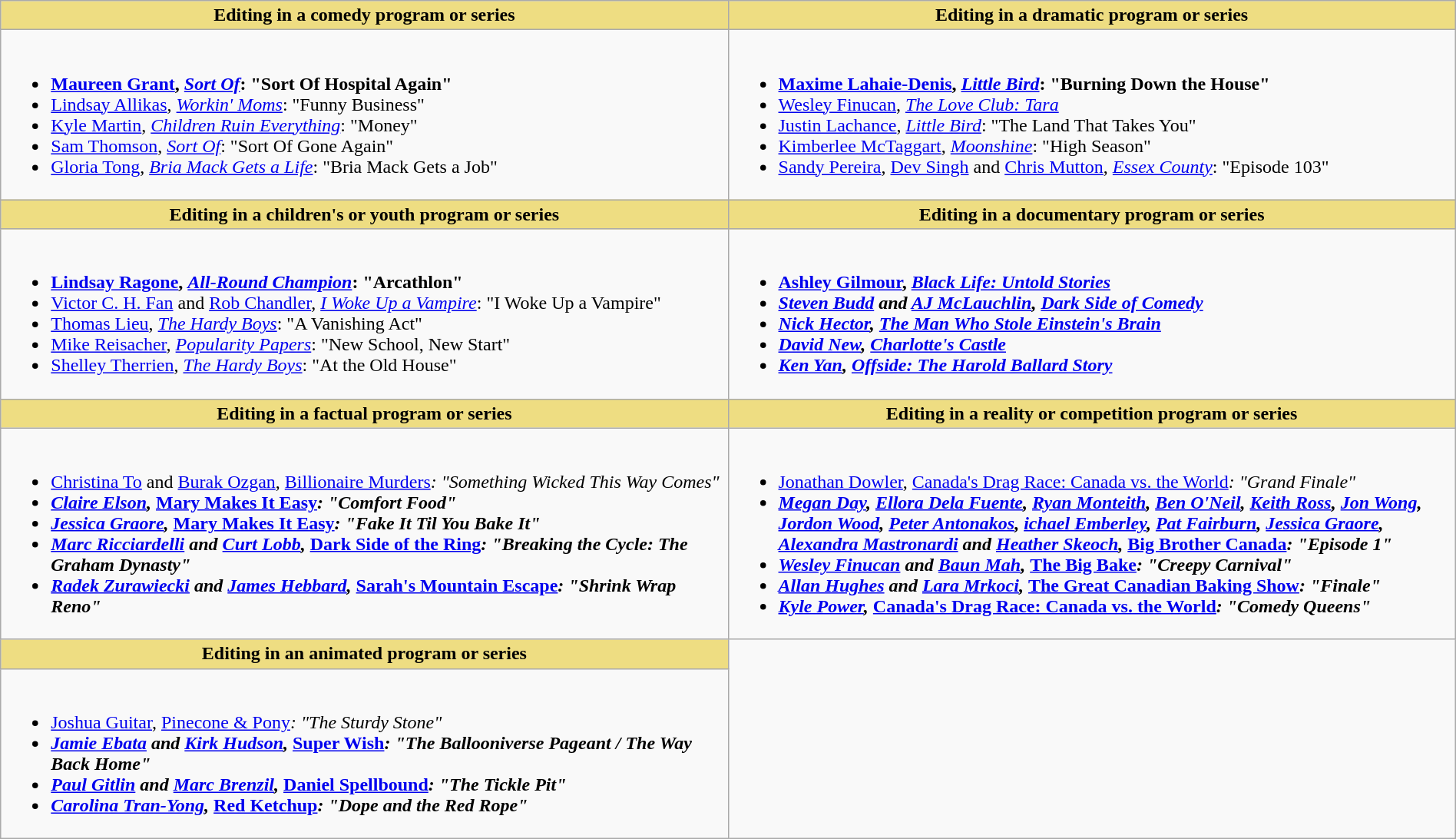<table class=wikitable width="100%">
<tr>
<th style="background:#EEDD82; width:50%">Editing in a comedy program or series</th>
<th style="background:#EEDD82; width:50%">Editing in a dramatic program or series</th>
</tr>
<tr>
<td valign="top"><br><ul><li> <strong><a href='#'>Maureen Grant</a>, <em><a href='#'>Sort Of</a></em>: "Sort Of Hospital Again"</strong></li><li><a href='#'>Lindsay Allikas</a>, <em><a href='#'>Workin' Moms</a></em>: "Funny Business"</li><li><a href='#'>Kyle Martin</a>, <em><a href='#'>Children Ruin Everything</a></em>: "Money"</li><li><a href='#'>Sam Thomson</a>, <em><a href='#'>Sort Of</a></em>: "Sort Of Gone Again"</li><li><a href='#'>Gloria Tong</a>, <em><a href='#'>Bria Mack Gets a Life</a></em>: "Bria Mack Gets a Job"</li></ul></td>
<td valign="top"><br><ul><li> <strong><a href='#'>Maxime Lahaie-Denis</a>, <em><a href='#'>Little Bird</a></em>: "Burning Down the House"</strong></li><li><a href='#'>Wesley Finucan</a>, <em><a href='#'>The Love Club: Tara</a></em></li><li><a href='#'>Justin Lachance</a>, <em><a href='#'>Little Bird</a></em>: "The Land That Takes You"</li><li><a href='#'>Kimberlee McTaggart</a>, <em><a href='#'>Moonshine</a></em>: "High Season"</li><li><a href='#'>Sandy Pereira</a>, <a href='#'>Dev Singh</a> and <a href='#'>Chris Mutton</a>, <em><a href='#'>Essex County</a></em>: "Episode 103"</li></ul></td>
</tr>
<tr>
<th style="background:#EEDD82; width:50%">Editing in a children's or youth program or series</th>
<th style="background:#EEDD82; width:50%">Editing in a documentary program or series</th>
</tr>
<tr>
<td valign="top"><br><ul><li> <strong><a href='#'>Lindsay Ragone</a>, <em><a href='#'>All-Round Champion</a></em>: "Arcathlon"</strong></li><li><a href='#'>Victor C. H. Fan</a> and <a href='#'>Rob Chandler</a>, <em><a href='#'>I Woke Up a Vampire</a></em>: "I Woke Up a Vampire"</li><li><a href='#'>Thomas Lieu</a>, <em><a href='#'>The Hardy Boys</a></em>: "A Vanishing Act"</li><li><a href='#'>Mike Reisacher</a>, <em><a href='#'>Popularity Papers</a></em>: "New School, New Start"</li><li><a href='#'>Shelley Therrien</a>, <em><a href='#'>The Hardy Boys</a></em>: "At the Old House"</li></ul></td>
<td valign="top"><br><ul><li> <strong><a href='#'>Ashley Gilmour</a>, <em><a href='#'>Black Life: Untold Stories</a><strong><em></li><li><a href='#'>Steven Budd</a> and <a href='#'>AJ McLauchlin</a>, </em><a href='#'>Dark Side of Comedy</a><em></li><li><a href='#'>Nick Hector</a>, </em><a href='#'>The Man Who Stole Einstein's Brain</a><em></li><li><a href='#'>David New</a>, </em><a href='#'>Charlotte's Castle</a><em></li><li><a href='#'>Ken Yan</a>, </em><a href='#'>Offside: The Harold Ballard Story</a><em></li></ul></td>
</tr>
<tr>
<th style="background:#EEDD82; width:50%">Editing in a factual program or series</th>
<th style="background:#EEDD82; width:50%">Editing in a reality or competition program or series</th>
</tr>
<tr>
<td valign="top"><br><ul><li> </strong><a href='#'>Christina To</a> and <a href='#'>Burak Ozgan</a>, </em><a href='#'>Billionaire Murders</a><em>: "Something Wicked This Way Comes"<strong></li><li><a href='#'>Claire Elson</a>, </em><a href='#'>Mary Makes It Easy</a><em>: "Comfort Food"</li><li><a href='#'>Jessica Graore</a>, </em><a href='#'>Mary Makes It Easy</a><em>: "Fake It Til You Bake It"</li><li><a href='#'>Marc Ricciardelli</a> and <a href='#'>Curt Lobb</a>, </em><a href='#'>Dark Side of the Ring</a><em>: "Breaking the Cycle: The Graham Dynasty"</li><li><a href='#'>Radek Zurawiecki</a> and <a href='#'>James Hebbard</a>, </em><a href='#'>Sarah's Mountain Escape</a><em>: "Shrink Wrap Reno"</li></ul></td>
<td valign="top"><br><ul><li> </strong><a href='#'>Jonathan Dowler</a>, </em><a href='#'>Canada's Drag Race: Canada vs. the World</a><em>: "Grand Finale"<strong></li><li><a href='#'>Megan Day</a>, <a href='#'>Ellora Dela Fuente</a>, <a href='#'>Ryan Monteith</a>, <a href='#'>Ben O'Neil</a>, <a href='#'>Keith Ross</a>, <a href='#'>Jon Wong</a>, <a href='#'>Jordon Wood</a>, <a href='#'>Peter Antonakos</a>, <a href='#'>ichael Emberley</a>, <a href='#'>Pat Fairburn</a>, <a href='#'>Jessica Graore</a>, <a href='#'>Alexandra Mastronardi</a> and <a href='#'>Heather Skeoch</a>, </em><a href='#'>Big Brother Canada</a><em>: "Episode 1"</li><li><a href='#'>Wesley Finucan</a> and <a href='#'>Baun Mah</a>, </em><a href='#'>The Big Bake</a><em>: "Creepy Carnival"</li><li><a href='#'>Allan Hughes</a> and <a href='#'>Lara Mrkoci</a>, </em><a href='#'>The Great Canadian Baking Show</a><em>: "Finale"</li><li><a href='#'>Kyle Power</a>, </em><a href='#'>Canada's Drag Race: Canada vs. the World</a><em>: "Comedy Queens"</li></ul></td>
</tr>
<tr>
<th style="background:#EEDD82; width:50%">Editing in an animated program or series</th>
</tr>
<tr>
<td valign="top"><br><ul><li> </strong><a href='#'>Joshua Guitar</a>, </em><a href='#'>Pinecone & Pony</a><em>: "The Sturdy Stone"<strong></li><li><a href='#'>Jamie Ebata</a> and <a href='#'>Kirk Hudson</a>, </em><a href='#'>Super Wish</a><em>: "The Ballooniverse Pageant / The Way Back Home"</li><li><a href='#'>Paul Gitlin</a> and <a href='#'>Marc Brenzil</a>, </em><a href='#'>Daniel Spellbound</a><em>: "The Tickle Pit"</li><li><a href='#'>Carolina Tran-Yong</a>, </em><a href='#'>Red Ketchup</a><em>: "Dope and the Red Rope"</li></ul></td>
</tr>
</table>
